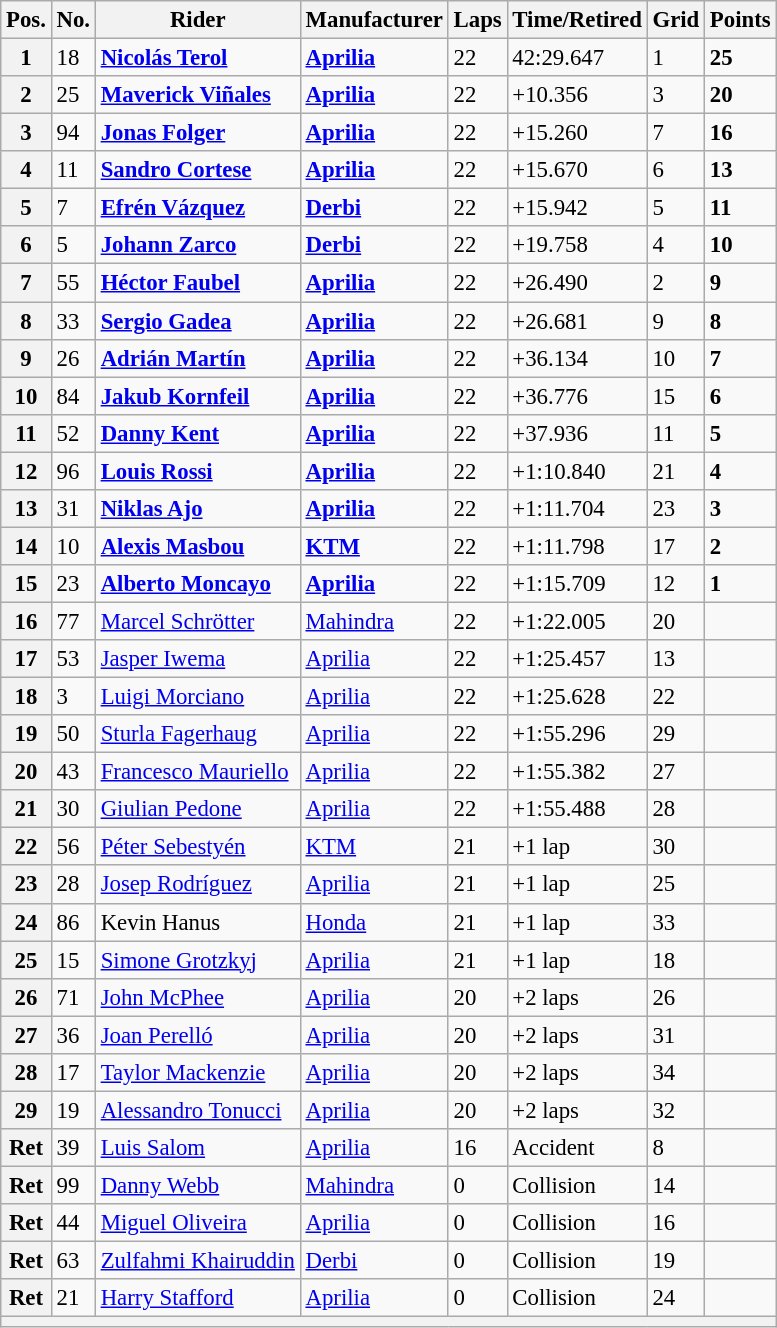<table class="wikitable" style="font-size: 95%;">
<tr>
<th>Pos.</th>
<th>No.</th>
<th>Rider</th>
<th>Manufacturer</th>
<th>Laps</th>
<th>Time/Retired</th>
<th>Grid</th>
<th>Points</th>
</tr>
<tr>
<th>1</th>
<td>18</td>
<td> <strong><a href='#'>Nicolás Terol</a></strong></td>
<td><strong><a href='#'>Aprilia</a></strong></td>
<td>22</td>
<td>42:29.647</td>
<td>1</td>
<td><strong>25</strong></td>
</tr>
<tr>
<th>2</th>
<td>25</td>
<td> <strong><a href='#'>Maverick Viñales</a></strong></td>
<td><strong><a href='#'>Aprilia</a></strong></td>
<td>22</td>
<td>+10.356</td>
<td>3</td>
<td><strong>20</strong></td>
</tr>
<tr>
<th>3</th>
<td>94</td>
<td> <strong><a href='#'>Jonas Folger</a></strong></td>
<td><strong><a href='#'>Aprilia</a></strong></td>
<td>22</td>
<td>+15.260</td>
<td>7</td>
<td><strong>16</strong></td>
</tr>
<tr>
<th>4</th>
<td>11</td>
<td> <strong><a href='#'>Sandro Cortese</a></strong></td>
<td><strong><a href='#'>Aprilia</a></strong></td>
<td>22</td>
<td>+15.670</td>
<td>6</td>
<td><strong>13</strong></td>
</tr>
<tr>
<th>5</th>
<td>7</td>
<td> <strong><a href='#'>Efrén Vázquez</a></strong></td>
<td><strong><a href='#'>Derbi</a></strong></td>
<td>22</td>
<td>+15.942</td>
<td>5</td>
<td><strong>11</strong></td>
</tr>
<tr>
<th>6</th>
<td>5</td>
<td> <strong><a href='#'>Johann Zarco</a></strong></td>
<td><strong><a href='#'>Derbi</a></strong></td>
<td>22</td>
<td>+19.758</td>
<td>4</td>
<td><strong>10</strong></td>
</tr>
<tr>
<th>7</th>
<td>55</td>
<td> <strong><a href='#'>Héctor Faubel</a></strong></td>
<td><strong><a href='#'>Aprilia</a></strong></td>
<td>22</td>
<td>+26.490</td>
<td>2</td>
<td><strong>9</strong></td>
</tr>
<tr>
<th>8</th>
<td>33</td>
<td> <strong><a href='#'>Sergio Gadea</a></strong></td>
<td><strong><a href='#'>Aprilia</a></strong></td>
<td>22</td>
<td>+26.681</td>
<td>9</td>
<td><strong>8</strong></td>
</tr>
<tr>
<th>9</th>
<td>26</td>
<td> <strong><a href='#'>Adrián Martín</a></strong></td>
<td><strong><a href='#'>Aprilia</a></strong></td>
<td>22</td>
<td>+36.134</td>
<td>10</td>
<td><strong>7</strong></td>
</tr>
<tr>
<th>10</th>
<td>84</td>
<td> <strong><a href='#'>Jakub Kornfeil</a></strong></td>
<td><strong><a href='#'>Aprilia</a></strong></td>
<td>22</td>
<td>+36.776</td>
<td>15</td>
<td><strong>6</strong></td>
</tr>
<tr>
<th>11</th>
<td>52</td>
<td> <strong><a href='#'>Danny Kent</a></strong></td>
<td><strong><a href='#'>Aprilia</a></strong></td>
<td>22</td>
<td>+37.936</td>
<td>11</td>
<td><strong>5</strong></td>
</tr>
<tr>
<th>12</th>
<td>96</td>
<td> <strong><a href='#'>Louis Rossi</a></strong></td>
<td><strong><a href='#'>Aprilia</a></strong></td>
<td>22</td>
<td>+1:10.840</td>
<td>21</td>
<td><strong>4</strong></td>
</tr>
<tr>
<th>13</th>
<td>31</td>
<td> <strong><a href='#'>Niklas Ajo</a></strong></td>
<td><strong><a href='#'>Aprilia</a></strong></td>
<td>22</td>
<td>+1:11.704</td>
<td>23</td>
<td><strong>3</strong></td>
</tr>
<tr>
<th>14</th>
<td>10</td>
<td> <strong><a href='#'>Alexis Masbou</a></strong></td>
<td><strong><a href='#'>KTM</a></strong></td>
<td>22</td>
<td>+1:11.798</td>
<td>17</td>
<td><strong>2</strong></td>
</tr>
<tr>
<th>15</th>
<td>23</td>
<td> <strong><a href='#'>Alberto Moncayo</a></strong></td>
<td><strong><a href='#'>Aprilia</a></strong></td>
<td>22</td>
<td>+1:15.709</td>
<td>12</td>
<td><strong>1</strong></td>
</tr>
<tr>
<th>16</th>
<td>77</td>
<td> <a href='#'>Marcel Schrötter</a></td>
<td><a href='#'>Mahindra</a></td>
<td>22</td>
<td>+1:22.005</td>
<td>20</td>
<td></td>
</tr>
<tr>
<th>17</th>
<td>53</td>
<td> <a href='#'>Jasper Iwema</a></td>
<td><a href='#'>Aprilia</a></td>
<td>22</td>
<td>+1:25.457</td>
<td>13</td>
<td></td>
</tr>
<tr>
<th>18</th>
<td>3</td>
<td> <a href='#'>Luigi Morciano</a></td>
<td><a href='#'>Aprilia</a></td>
<td>22</td>
<td>+1:25.628</td>
<td>22</td>
<td></td>
</tr>
<tr>
<th>19</th>
<td>50</td>
<td> <a href='#'>Sturla Fagerhaug</a></td>
<td><a href='#'>Aprilia</a></td>
<td>22</td>
<td>+1:55.296</td>
<td>29</td>
<td></td>
</tr>
<tr>
<th>20</th>
<td>43</td>
<td> <a href='#'>Francesco Mauriello</a></td>
<td><a href='#'>Aprilia</a></td>
<td>22</td>
<td>+1:55.382</td>
<td>27</td>
<td></td>
</tr>
<tr>
<th>21</th>
<td>30</td>
<td> <a href='#'>Giulian Pedone</a></td>
<td><a href='#'>Aprilia</a></td>
<td>22</td>
<td>+1:55.488</td>
<td>28</td>
<td></td>
</tr>
<tr>
<th>22</th>
<td>56</td>
<td> <a href='#'>Péter Sebestyén</a></td>
<td><a href='#'>KTM</a></td>
<td>21</td>
<td>+1 lap</td>
<td>30</td>
<td></td>
</tr>
<tr>
<th>23</th>
<td>28</td>
<td> <a href='#'>Josep Rodríguez</a></td>
<td><a href='#'>Aprilia</a></td>
<td>21</td>
<td>+1 lap</td>
<td>25</td>
<td></td>
</tr>
<tr>
<th>24</th>
<td>86</td>
<td> Kevin Hanus</td>
<td><a href='#'>Honda</a></td>
<td>21</td>
<td>+1 lap</td>
<td>33</td>
<td></td>
</tr>
<tr>
<th>25</th>
<td>15</td>
<td> <a href='#'>Simone Grotzkyj</a></td>
<td><a href='#'>Aprilia</a></td>
<td>21</td>
<td>+1 lap</td>
<td>18</td>
<td></td>
</tr>
<tr>
<th>26</th>
<td>71</td>
<td> <a href='#'>John McPhee</a></td>
<td><a href='#'>Aprilia</a></td>
<td>20</td>
<td>+2 laps</td>
<td>26</td>
<td></td>
</tr>
<tr>
<th>27</th>
<td>36</td>
<td> <a href='#'>Joan Perelló</a></td>
<td><a href='#'>Aprilia</a></td>
<td>20</td>
<td>+2 laps</td>
<td>31</td>
<td></td>
</tr>
<tr>
<th>28</th>
<td>17</td>
<td> <a href='#'>Taylor Mackenzie</a></td>
<td><a href='#'>Aprilia</a></td>
<td>20</td>
<td>+2 laps</td>
<td>34</td>
<td></td>
</tr>
<tr>
<th>29</th>
<td>19</td>
<td> <a href='#'>Alessandro Tonucci</a></td>
<td><a href='#'>Aprilia</a></td>
<td>20</td>
<td>+2 laps</td>
<td>32</td>
<td></td>
</tr>
<tr>
<th>Ret</th>
<td>39</td>
<td> <a href='#'>Luis Salom</a></td>
<td><a href='#'>Aprilia</a></td>
<td>16</td>
<td>Accident</td>
<td>8</td>
<td></td>
</tr>
<tr>
<th>Ret</th>
<td>99</td>
<td> <a href='#'>Danny Webb</a></td>
<td><a href='#'>Mahindra</a></td>
<td>0</td>
<td>Collision</td>
<td>14</td>
<td></td>
</tr>
<tr>
<th>Ret</th>
<td>44</td>
<td> <a href='#'>Miguel Oliveira</a></td>
<td><a href='#'>Aprilia</a></td>
<td>0</td>
<td>Collision</td>
<td>16</td>
<td></td>
</tr>
<tr>
<th>Ret</th>
<td>63</td>
<td> <a href='#'>Zulfahmi Khairuddin</a></td>
<td><a href='#'>Derbi</a></td>
<td>0</td>
<td>Collision</td>
<td>19</td>
<td></td>
</tr>
<tr>
<th>Ret</th>
<td>21</td>
<td> <a href='#'>Harry Stafford</a></td>
<td><a href='#'>Aprilia</a></td>
<td>0</td>
<td>Collision</td>
<td>24</td>
<td></td>
</tr>
<tr>
<th colspan=8></th>
</tr>
</table>
